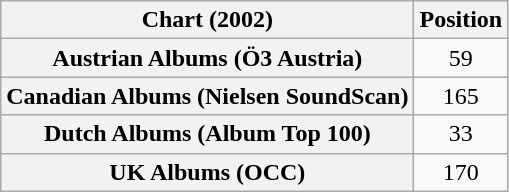<table class="wikitable sortable plainrowheaders" style="text-align:center">
<tr>
<th scope="col">Chart (2002)</th>
<th scope="col">Position</th>
</tr>
<tr>
<th scope="row">Austrian Albums (Ö3 Austria)</th>
<td>59</td>
</tr>
<tr>
<th scope="row">Canadian Albums (Nielsen SoundScan)</th>
<td>165</td>
</tr>
<tr>
<th scope="row">Dutch Albums (Album Top 100)</th>
<td>33</td>
</tr>
<tr>
<th scope="row">UK Albums (OCC)</th>
<td>170</td>
</tr>
</table>
